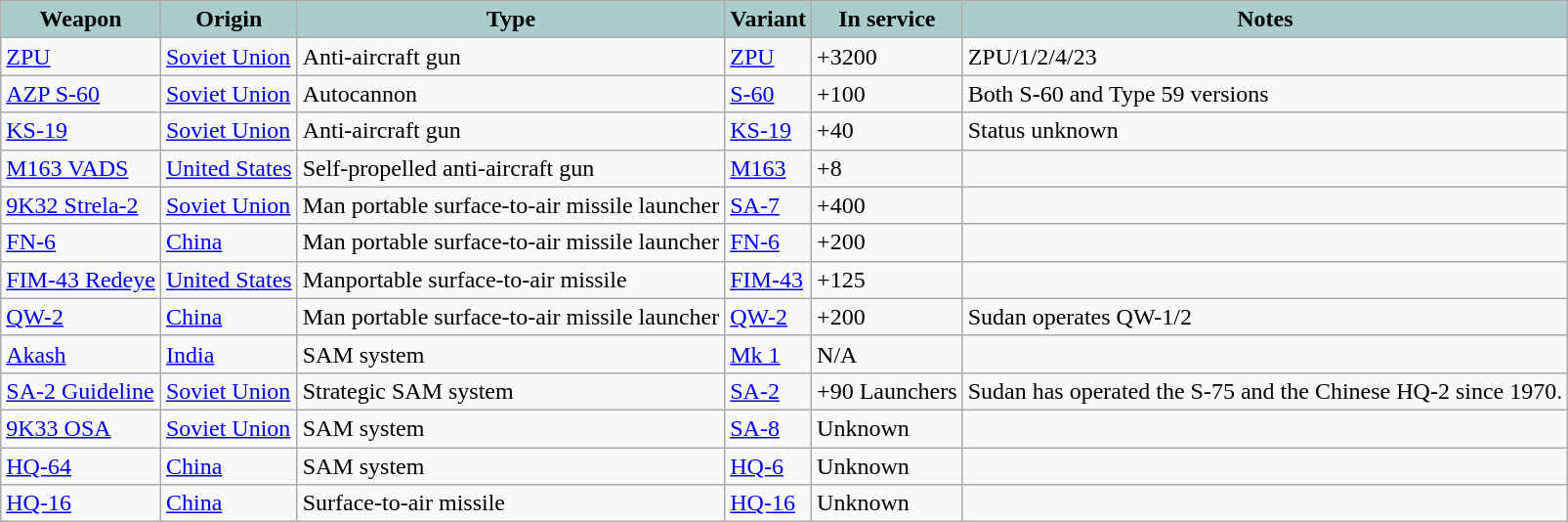<table class="wikitable"|}>
<tr>
<th style="text-align:center; background:#acc;">Weapon</th>
<th style="text-align: center; background:#acc;">Origin</th>
<th style="text-align:l center; background:#acc;">Type</th>
<th style="text-align:left; background:#acc;">Variant</th>
<th style="text-align:center; background:#acc;">In service</th>
<th style="text-align: center; background:#acc;">Notes</th>
</tr>
<tr>
<td><a href='#'>ZPU</a></td>
<td><a href='#'>Soviet Union</a></td>
<td>Anti-aircraft gun</td>
<td><a href='#'>ZPU</a></td>
<td>+3200</td>
<td>ZPU/1/2/4/23</td>
</tr>
<tr>
<td><a href='#'>AZP S-60</a></td>
<td><a href='#'>Soviet Union</a></td>
<td>Autocannon</td>
<td><a href='#'>S-60</a></td>
<td>+100</td>
<td>Both S-60 and Type 59 versions</td>
</tr>
<tr>
<td><a href='#'>KS-19</a></td>
<td><a href='#'>Soviet Union</a></td>
<td>Anti-aircraft gun</td>
<td><a href='#'>KS-19</a></td>
<td>+40</td>
<td>Status unknown</td>
</tr>
<tr>
<td><a href='#'>M163 VADS</a></td>
<td><a href='#'>United States</a></td>
<td>Self-propelled anti-aircraft gun</td>
<td><a href='#'>M163</a></td>
<td>+8</td>
<td></td>
</tr>
<tr>
<td><a href='#'>9K32 Strela-2</a></td>
<td><a href='#'>Soviet Union</a></td>
<td>Man portable surface-to-air missile launcher</td>
<td><a href='#'>SA-7</a></td>
<td>+400</td>
<td></td>
</tr>
<tr>
<td><a href='#'>FN-6</a></td>
<td><a href='#'>China</a></td>
<td>Man portable surface-to-air missile launcher</td>
<td><a href='#'>FN-6</a></td>
<td>+200</td>
<td></td>
</tr>
<tr>
<td><a href='#'>FIM-43 Redeye</a></td>
<td><a href='#'>United States</a></td>
<td>Manportable surface-to-air missile</td>
<td><a href='#'>FIM-43</a></td>
<td>+125</td>
<td></td>
</tr>
<tr>
<td><a href='#'>QW-2</a></td>
<td><a href='#'>China</a></td>
<td>Man portable surface-to-air missile launcher</td>
<td><a href='#'>QW-2</a></td>
<td>+200</td>
<td>Sudan operates QW-1/2</td>
</tr>
<tr>
<td><a href='#'>Akash</a></td>
<td><a href='#'>India</a></td>
<td>SAM system</td>
<td><a href='#'>Mk 1</a></td>
<td>N/A</td>
<td></td>
</tr>
<tr>
<td><a href='#'>SA-2 Guideline</a></td>
<td><a href='#'>Soviet Union</a></td>
<td>Strategic SAM system</td>
<td><a href='#'>SA-2</a></td>
<td>+90 Launchers</td>
<td>Sudan has operated the S-75 and the Chinese HQ-2 since 1970.</td>
</tr>
<tr>
<td><a href='#'>9K33 OSA</a></td>
<td><a href='#'>Soviet Union</a></td>
<td>SAM system</td>
<td><a href='#'>SA-8</a></td>
<td>Unknown</td>
<td></td>
</tr>
<tr>
<td><a href='#'>HQ-64</a></td>
<td><a href='#'>China</a></td>
<td>SAM system</td>
<td><a href='#'>HQ-6</a></td>
<td>Unknown</td>
<td></td>
</tr>
<tr>
<td><a href='#'>HQ-16</a></td>
<td><a href='#'>China</a></td>
<td>Surface-to-air missile</td>
<td><a href='#'>HQ-16</a></td>
<td>Unknown</td>
</tr>
</table>
